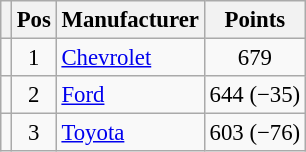<table class="wikitable" style="font-size: 95%;">
<tr>
<th></th>
<th>Pos</th>
<th>Manufacturer</th>
<th>Points</th>
</tr>
<tr>
<td align="left"></td>
<td style="text-align:center;">1</td>
<td><a href='#'>Chevrolet</a></td>
<td style="text-align:center;">679</td>
</tr>
<tr>
<td align="left"></td>
<td style="text-align:center;">2</td>
<td><a href='#'>Ford</a></td>
<td style="text-align:center;">644 (−35)</td>
</tr>
<tr>
<td align="left"></td>
<td style="text-align:center;">3</td>
<td><a href='#'>Toyota</a></td>
<td style="text-align:center;">603 (−76)</td>
</tr>
</table>
